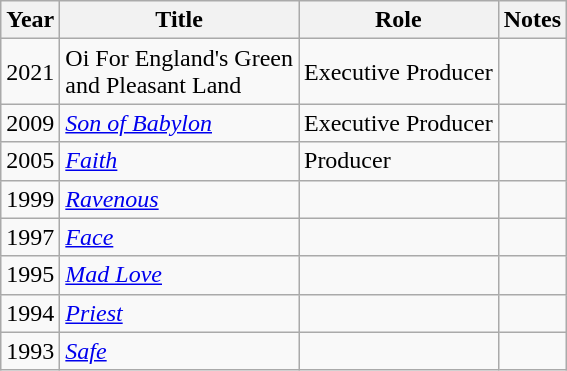<table class="wikitable">
<tr>
<th>Year</th>
<th>Title</th>
<th>Role</th>
<th>Notes</th>
</tr>
<tr>
<td>2021</td>
<td>Oi For England's Green<br>and Pleasant Land</td>
<td>Executive Producer</td>
<td></td>
</tr>
<tr>
<td>2009</td>
<td><em><a href='#'>Son of Babylon</a></em></td>
<td>Executive Producer</td>
<td></td>
</tr>
<tr>
<td>2005</td>
<td><em><a href='#'>Faith</a></em></td>
<td>Producer</td>
<td></td>
</tr>
<tr>
<td>1999</td>
<td><em><a href='#'>Ravenous</a></em></td>
<td></td>
<td></td>
</tr>
<tr>
<td>1997</td>
<td><em><a href='#'>Face</a></em></td>
<td></td>
<td></td>
</tr>
<tr>
<td>1995</td>
<td><em><a href='#'>Mad Love</a></em></td>
<td></td>
<td></td>
</tr>
<tr>
<td>1994</td>
<td><em><a href='#'>Priest</a></em></td>
<td></td>
<td></td>
</tr>
<tr>
<td>1993</td>
<td><em><a href='#'>Safe</a></em></td>
<td></td>
<td></td>
</tr>
</table>
